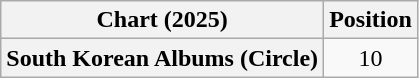<table class="wikitable plainrowheaders" style="text-align:center">
<tr>
<th scope="col">Chart (2025)</th>
<th scope="col">Position</th>
</tr>
<tr>
<th scope="row">South Korean Albums (Circle)</th>
<td>10</td>
</tr>
</table>
